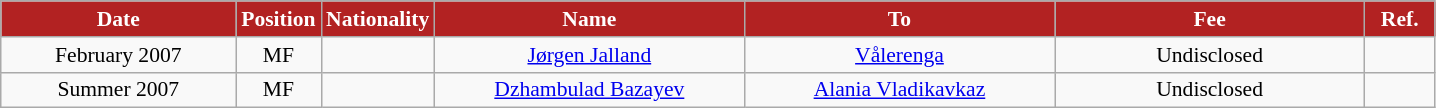<table class="wikitable"  style="text-align:center; font-size:90%; ">
<tr>
<th style="background:#B22222; color:white; width:150px;">Date</th>
<th style="background:#B22222; color:white; width:50px;">Position</th>
<th style="background:#B22222; color:white; width:50px;">Nationality</th>
<th style="background:#B22222; color:white; width:200px;">Name</th>
<th style="background:#B22222; color:white; width:200px;">To</th>
<th style="background:#B22222; color:white; width:200px;">Fee</th>
<th style="background:#B22222; color:white; width:40px;">Ref.</th>
</tr>
<tr>
<td>February 2007</td>
<td>MF</td>
<td></td>
<td><a href='#'>Jørgen Jalland</a></td>
<td><a href='#'>Vålerenga</a></td>
<td>Undisclosed</td>
<td></td>
</tr>
<tr>
<td>Summer 2007</td>
<td>MF</td>
<td></td>
<td><a href='#'>Dzhambulad Bazayev</a></td>
<td><a href='#'>Alania Vladikavkaz</a></td>
<td>Undisclosed</td>
<td></td>
</tr>
</table>
